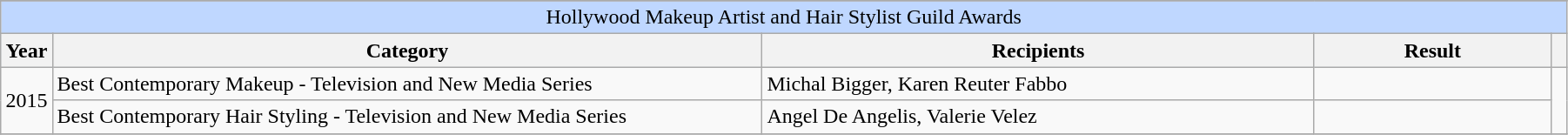<table class="wikitable plainrowheaders" style="font-size: 100%; width:95%">
<tr>
</tr>
<tr ---- bgcolor="#bfd7ff">
<td colspan=6 align=center>Hollywood Makeup Artist and Hair Stylist Guild Awards</td>
</tr>
<tr ---- bgcolor="#ebf5ff">
<th scope="col" style="width:2%;">Year</th>
<th scope="col" style="width:45%;">Category</th>
<th scope="col" style="width:35%;">Recipients</th>
<th scope="col" style="width:15%;">Result</th>
<th scope="col" class="unsortable" style="width:1%;"></th>
</tr>
<tr>
<td rowspan=2 style="text-align:center;">2015</td>
<td>Best Contemporary Makeup - Television and New Media Series</td>
<td>Michal Bigger, Karen Reuter Fabbo</td>
<td></td>
<td rowspan=2></td>
</tr>
<tr>
<td>Best Contemporary Hair Styling - Television and New Media Series</td>
<td>Angel De Angelis, Valerie Velez</td>
<td></td>
</tr>
<tr>
</tr>
</table>
